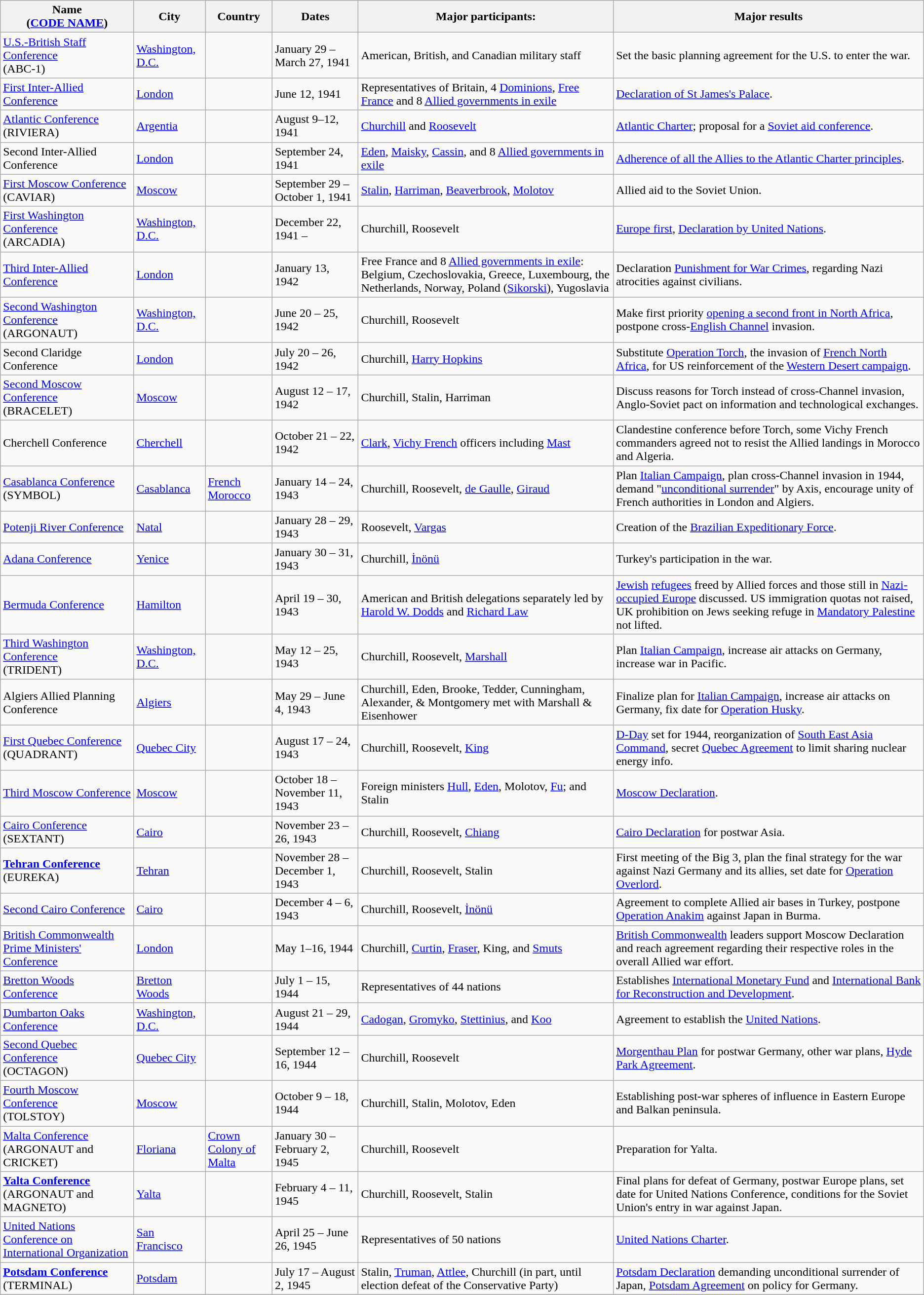<table class="wikitable">
<tr>
<th>Name<br>(<a href='#'>CODE NAME</a>)</th>
<th>City</th>
<th>Country</th>
<th>Dates</th>
<th>Major participants:</th>
<th>Major results</th>
</tr>
<tr>
<td><a href='#'>U.S.-British Staff Conference</a><br>(ABC-1)</td>
<td><a href='#'>Washington, D.C.</a></td>
<td></td>
<td>January 29 – March 27, 1941</td>
<td>American, British, and Canadian military staff</td>
<td>Set the basic planning agreement for the U.S. to enter the war.</td>
</tr>
<tr>
<td><a href='#'>First Inter-Allied Conference</a></td>
<td><a href='#'>London</a></td>
<td></td>
<td>June 12, 1941</td>
<td>Representatives of Britain, 4 <a href='#'>Dominions</a>, <a href='#'>Free France</a> and 8 <a href='#'>Allied governments in exile</a></td>
<td><a href='#'>Declaration of St James's Palace</a>.</td>
</tr>
<tr>
<td><a href='#'>Atlantic Conference</a><br>(RIVIERA)</td>
<td><a href='#'>Argentia</a></td>
<td></td>
<td>August 9–12, 1941</td>
<td><a href='#'>Churchill</a> and <a href='#'>Roosevelt</a></td>
<td><a href='#'>Atlantic Charter</a>; proposal for a <a href='#'>Soviet aid conference</a>.</td>
</tr>
<tr id="Second Inter-Allied">
<td>Second Inter-Allied Conference</td>
<td><a href='#'>London</a></td>
<td></td>
<td>September 24, 1941</td>
<td><a href='#'>Eden</a>, <a href='#'>Maisky</a>, <a href='#'>Cassin</a>, and 8 <a href='#'>Allied governments in exile</a></td>
<td><a href='#'>Adherence of all the Allies to the Atlantic Charter principles</a>.</td>
</tr>
<tr>
<td><a href='#'>First Moscow Conference</a><br>(CAVIAR)</td>
<td><a href='#'>Moscow</a></td>
<td></td>
<td>September 29 – October 1, 1941</td>
<td><a href='#'>Stalin</a>, <a href='#'>Harriman</a>, <a href='#'>Beaverbrook</a>, <a href='#'>Molotov</a></td>
<td>Allied aid to the Soviet Union.</td>
</tr>
<tr>
<td><a href='#'>First Washington Conference</a><br>(ARCADIA)</td>
<td><a href='#'>Washington, D.C.</a></td>
<td></td>
<td>December 22, 1941 – </td>
<td>Churchill, Roosevelt</td>
<td><a href='#'>Europe first</a>, <a href='#'>Declaration by United Nations</a>.</td>
</tr>
<tr>
<td><a href='#'>Third Inter-Allied Conference</a></td>
<td><a href='#'>London</a></td>
<td></td>
<td>January 13, 1942</td>
<td>Free France and 8 <a href='#'>Allied governments in exile</a>: Belgium, Czechoslovakia, Greece, Luxembourg, the Netherlands, Norway, Poland (<a href='#'>Sikorski</a>), Yugoslavia</td>
<td>Declaration <a href='#'>Punishment for War Crimes</a>, regarding Nazi atrocities against civilians.</td>
</tr>
<tr>
<td><a href='#'>Second Washington Conference</a><br>(ARGONAUT)</td>
<td><a href='#'>Washington, D.C.</a></td>
<td></td>
<td>June 20 – 25, 1942</td>
<td>Churchill, Roosevelt</td>
<td>Make first priority <a href='#'>opening a second front in North Africa</a>, postpone cross-<a href='#'>English Channel</a> invasion.</td>
</tr>
<tr id="Second Claridge">
<td>Second Claridge Conference</td>
<td><a href='#'>London</a></td>
<td></td>
<td>July 20 – 26, 1942</td>
<td>Churchill, <a href='#'>Harry Hopkins</a></td>
<td>Substitute <a href='#'>Operation Torch</a>, the invasion of <a href='#'>French North Africa</a>, for US reinforcement of the <a href='#'>Western Desert campaign</a>.</td>
</tr>
<tr>
<td><a href='#'>Second Moscow Conference</a><br>(BRACELET)</td>
<td><a href='#'>Moscow</a></td>
<td></td>
<td>August 12 – 17, 1942</td>
<td>Churchill, Stalin, Harriman</td>
<td>Discuss reasons for Torch instead of cross-Channel invasion, Anglo-Soviet pact on information and technological exchanges.</td>
</tr>
<tr id="Cherchell">
<td>Cherchell Conference</td>
<td><a href='#'>Cherchell</a></td>
<td></td>
<td>October 21 – 22, 1942</td>
<td><a href='#'>Clark</a>, <a href='#'>Vichy French</a> officers including <a href='#'>Mast</a></td>
<td>Clandestine conference before Torch, some Vichy French commanders agreed not to resist the Allied landings in Morocco and Algeria.</td>
</tr>
<tr>
<td><a href='#'>Casablanca Conference</a><br>(SYMBOL)</td>
<td><a href='#'>Casablanca</a></td>
<td> <a href='#'>French Morocco</a></td>
<td>January 14 – 24, 1943</td>
<td>Churchill, Roosevelt, <a href='#'>de Gaulle</a>, <a href='#'>Giraud</a></td>
<td>Plan <a href='#'>Italian Campaign</a>, plan cross-Channel invasion in 1944, demand "<a href='#'>unconditional surrender</a>" by Axis, encourage unity of French authorities in London and Algiers.</td>
</tr>
<tr>
<td><a href='#'>Potenji River Conference</a></td>
<td><a href='#'>Natal</a></td>
<td></td>
<td>January 28 – 29, 1943</td>
<td>Roosevelt, <a href='#'>Vargas</a></td>
<td>Creation of the <a href='#'>Brazilian Expeditionary Force</a>.</td>
</tr>
<tr>
<td><a href='#'>Adana Conference</a></td>
<td><a href='#'>Yenice</a></td>
<td></td>
<td>January 30 – 31, 1943</td>
<td>Churchill, <a href='#'>İnönü</a></td>
<td>Turkey's participation in the war.</td>
</tr>
<tr>
<td><a href='#'>Bermuda Conference</a></td>
<td><a href='#'>Hamilton</a></td>
<td></td>
<td>April 19 – 30, 1943</td>
<td>American and British delegations separately led by <a href='#'>Harold W. Dodds</a> and <a href='#'>Richard Law</a></td>
<td><a href='#'>Jewish</a> <a href='#'>refugees</a> freed by Allied forces and those still in <a href='#'>Nazi-occupied Europe</a> discussed. US immigration quotas not raised, UK prohibition on Jews seeking refuge in <a href='#'>Mandatory Palestine</a> not lifted.</td>
</tr>
<tr>
<td><a href='#'>Third Washington Conference</a><br>(TRIDENT)</td>
<td><a href='#'>Washington, D.C.</a></td>
<td></td>
<td>May 12 – 25, 1943</td>
<td>Churchill, Roosevelt, <a href='#'>Marshall</a></td>
<td>Plan <a href='#'>Italian Campaign</a>, increase air attacks on Germany, increase war in Pacific.</td>
</tr>
<tr id="Algiers-1943">
<td>Algiers Allied Planning Conference<br></td>
<td><a href='#'>Algiers</a></td>
<td></td>
<td>May 29 – June 4, 1943</td>
<td>Churchill, Eden, Brooke, Tedder, Cunningham, Alexander, & Montgomery met with Marshall & Eisenhower</td>
<td>Finalize plan for <a href='#'>Italian Campaign</a>, increase air attacks on Germany, fix date for <a href='#'>Operation Husky</a>.</td>
</tr>
<tr>
<td><a href='#'>First Quebec Conference</a><br>(QUADRANT)</td>
<td><a href='#'>Quebec City</a></td>
<td></td>
<td>August 17 – 24, 1943</td>
<td>Churchill, Roosevelt, <a href='#'>King</a></td>
<td><a href='#'>D-Day</a> set for 1944, reorganization of <a href='#'>South East Asia Command</a>, secret <a href='#'>Quebec Agreement</a> to limit sharing nuclear energy info.</td>
</tr>
<tr>
<td><a href='#'>Third Moscow Conference</a></td>
<td><a href='#'>Moscow</a></td>
<td></td>
<td>October 18 – November 11, 1943</td>
<td>Foreign ministers <a href='#'>Hull</a>, <a href='#'>Eden</a>, Molotov, <a href='#'>Fu</a>; and Stalin</td>
<td><a href='#'>Moscow Declaration</a>.</td>
</tr>
<tr>
<td><a href='#'>Cairo Conference</a><br>(SEXTANT)</td>
<td><a href='#'>Cairo</a></td>
<td></td>
<td>November 23 – 26, 1943</td>
<td>Churchill, Roosevelt, <a href='#'>Chiang</a></td>
<td><a href='#'>Cairo Declaration</a> for postwar Asia.</td>
</tr>
<tr>
<td><strong><a href='#'>Tehran Conference</a></strong><br>(EUREKA)</td>
<td><a href='#'>Tehran</a></td>
<td></td>
<td>November 28 – December 1, 1943</td>
<td>Churchill, Roosevelt, Stalin</td>
<td>First meeting of the Big 3, plan the final strategy for the war against Nazi Germany and its allies, set date for <a href='#'>Operation Overlord</a>.</td>
</tr>
<tr>
<td><a href='#'>Second Cairo Conference</a><br></td>
<td><a href='#'>Cairo</a></td>
<td></td>
<td>December 4 – 6, 1943</td>
<td>Churchill, Roosevelt, <a href='#'>İnönü</a></td>
<td>Agreement to complete Allied air bases in Turkey, postpone <a href='#'>Operation Anakim</a> against Japan in Burma.</td>
</tr>
<tr>
<td><a href='#'>British Commonwealth Prime Ministers' Conference</a></td>
<td><a href='#'>London</a></td>
<td></td>
<td>May 1–16, 1944</td>
<td>Churchill, <a href='#'>Curtin</a>, <a href='#'>Fraser</a>, King, and <a href='#'>Smuts</a></td>
<td><a href='#'>British Commonwealth</a> leaders support Moscow Declaration and reach agreement regarding their respective roles in the overall Allied war effort.</td>
</tr>
<tr>
<td><a href='#'>Bretton Woods Conference</a></td>
<td><a href='#'>Bretton Woods</a></td>
<td></td>
<td>July 1 – 15, 1944</td>
<td>Representatives of 44 nations</td>
<td>Establishes <a href='#'>International Monetary Fund</a> and <a href='#'>International Bank for Reconstruction and Development</a>.</td>
</tr>
<tr>
<td><a href='#'>Dumbarton Oaks Conference</a></td>
<td><a href='#'>Washington, D.C.</a></td>
<td></td>
<td>August 21 – 29, 1944</td>
<td><a href='#'>Cadogan</a>, <a href='#'>Gromyko</a>, <a href='#'>Stettinius</a>, and <a href='#'>Koo</a></td>
<td>Agreement to establish the <a href='#'>United Nations</a>.</td>
</tr>
<tr>
<td><a href='#'>Second Quebec Conference</a><br>(OCTAGON)</td>
<td><a href='#'>Quebec City</a></td>
<td></td>
<td>September 12 – 16, 1944</td>
<td>Churchill, Roosevelt</td>
<td><a href='#'>Morgenthau Plan</a> for postwar Germany, other war plans, <a href='#'>Hyde Park Agreement</a>.</td>
</tr>
<tr>
<td><a href='#'>Fourth Moscow Conference</a><br>(TOLSTOY)</td>
<td><a href='#'>Moscow</a></td>
<td></td>
<td>October 9 – 18, 1944</td>
<td>Churchill, Stalin, Molotov, Eden</td>
<td>Establishing post-war spheres of influence in Eastern Europe and Balkan peninsula.</td>
</tr>
<tr>
<td><a href='#'>Malta Conference</a><br>(ARGONAUT and CRICKET)</td>
<td><a href='#'>Floriana</a></td>
<td> <a href='#'>Crown Colony of Malta</a></td>
<td>January 30 – February 2, 1945</td>
<td>Churchill, Roosevelt</td>
<td>Preparation for Yalta.</td>
</tr>
<tr>
<td><strong><a href='#'>Yalta Conference</a></strong><br>(ARGONAUT and MAGNETO)</td>
<td><a href='#'>Yalta</a></td>
<td></td>
<td>February 4 – 11, 1945</td>
<td>Churchill, Roosevelt, Stalin</td>
<td>Final plans for defeat of Germany, postwar Europe plans, set date for United Nations Conference, conditions for the Soviet Union's entry in war against Japan.</td>
</tr>
<tr>
<td><a href='#'>United Nations Conference on International Organization</a></td>
<td><a href='#'>San Francisco</a></td>
<td></td>
<td>April 25 – June 26, 1945</td>
<td>Representatives of 50 nations</td>
<td><a href='#'>United Nations Charter</a>.</td>
</tr>
<tr>
<td><strong><a href='#'>Potsdam Conference</a></strong><br>(TERMINAL)</td>
<td><a href='#'>Potsdam</a></td>
<td></td>
<td>July 17 – August 2, 1945</td>
<td>Stalin, <a href='#'>Truman</a>, <a href='#'>Attlee</a>, Churchill (in part, until election defeat of the Conservative Party)</td>
<td><a href='#'>Potsdam Declaration</a> demanding unconditional surrender of Japan, <a href='#'>Potsdam Agreement</a> on policy for Germany.</td>
</tr>
<tr>
</tr>
</table>
